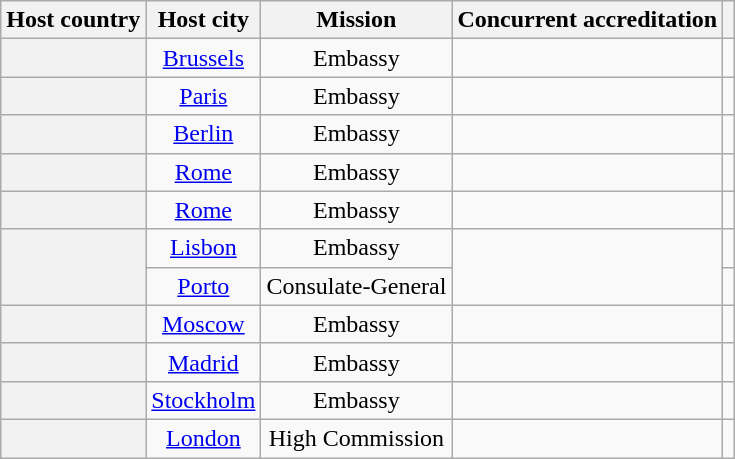<table class="wikitable plainrowheaders" style="text-align:center;">
<tr>
<th scope="col">Host country</th>
<th scope="col">Host city</th>
<th scope="col">Mission</th>
<th scope="col">Concurrent accreditation</th>
<th scope="col"></th>
</tr>
<tr>
<th scope="row"></th>
<td><a href='#'>Brussels</a></td>
<td>Embassy</td>
<td></td>
<td></td>
</tr>
<tr>
<th scope="row"></th>
<td><a href='#'>Paris</a></td>
<td>Embassy</td>
<td></td>
<td></td>
</tr>
<tr>
<th scope="row"></th>
<td><a href='#'>Berlin</a></td>
<td>Embassy</td>
<td></td>
<td></td>
</tr>
<tr>
<th scope="row"></th>
<td><a href='#'>Rome</a></td>
<td>Embassy</td>
<td></td>
<td></td>
</tr>
<tr>
<th scope="row"></th>
<td><a href='#'>Rome</a></td>
<td>Embassy</td>
<td></td>
<td></td>
</tr>
<tr>
<th scope="row" rowspan="2"></th>
<td><a href='#'>Lisbon</a></td>
<td>Embassy</td>
<td rowspan="2"></td>
<td></td>
</tr>
<tr>
<td><a href='#'>Porto</a></td>
<td>Consulate-General</td>
<td></td>
</tr>
<tr>
<th scope="row"></th>
<td><a href='#'>Moscow</a></td>
<td>Embassy</td>
<td></td>
<td></td>
</tr>
<tr>
<th scope="row"></th>
<td><a href='#'>Madrid</a></td>
<td>Embassy</td>
<td></td>
<td></td>
</tr>
<tr>
<th scope="row"></th>
<td><a href='#'>Stockholm</a></td>
<td>Embassy</td>
<td></td>
<td></td>
</tr>
<tr>
<th scope="row"></th>
<td><a href='#'>London</a></td>
<td>High Commission</td>
<td></td>
<td></td>
</tr>
</table>
